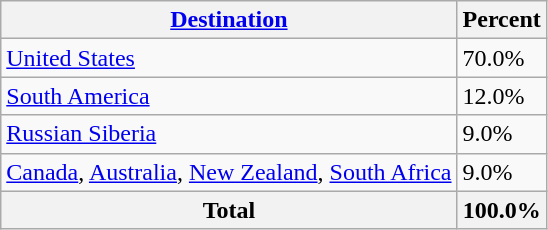<table class="wikitable sortable" style="margin:1ex 5 1ex 1ex;">
<tr>
<th><a href='#'>Destination</a></th>
<th>Percent</th>
</tr>
<tr>
<td><a href='#'>United States</a></td>
<td>70.0%</td>
</tr>
<tr>
<td><a href='#'>South America</a></td>
<td>12.0%</td>
</tr>
<tr>
<td><a href='#'>Russian Siberia</a></td>
<td>9.0%</td>
</tr>
<tr>
<td><a href='#'>Canada</a>, <a href='#'>Australia</a>, <a href='#'>New Zealand</a>, <a href='#'>South Africa</a></td>
<td>9.0%</td>
</tr>
<tr>
<th>Total</th>
<th>100.0%</th>
</tr>
</table>
